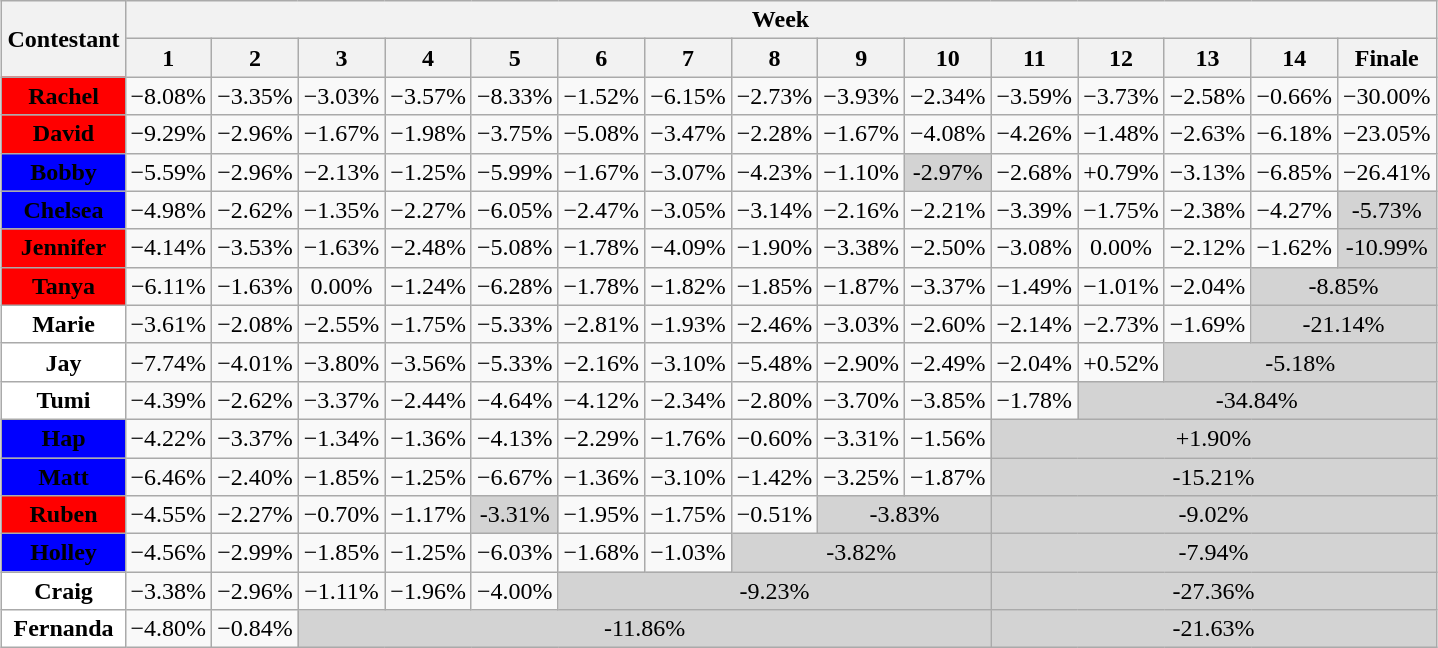<table class="wikitable"  style="text-align:center; margin:auto;">
<tr>
<th rowspan="2">Contestant</th>
<th colspan="16">Week</th>
</tr>
<tr>
<th>1</th>
<th>2</th>
<th>3</th>
<th>4</th>
<th>5</th>
<th>6</th>
<th>7</th>
<th>8</th>
<th>9</th>
<th>10</th>
<th>11</th>
<th>12</th>
<th>13</th>
<th>14</th>
<th>Finale</th>
</tr>
<tr>
<td style="background:red;"><span><strong>Rachel</strong></span></td>
<td>−8.08%</td>
<td>−3.35%</td>
<td>−3.03%</td>
<td>−3.57%</td>
<td>−8.33%</td>
<td>−1.52%</td>
<td>−6.15%</td>
<td>−2.73%</td>
<td>−3.93%</td>
<td>−2.34%</td>
<td>−3.59%</td>
<td>−3.73%</td>
<td>−2.58%</td>
<td>−0.66%</td>
<td>−30.00%</td>
</tr>
<tr>
<td style="background:red;"><span><strong>David</strong></span></td>
<td>−9.29%</td>
<td>−2.96%</td>
<td>−1.67%</td>
<td>−1.98%</td>
<td>−3.75%</td>
<td>−5.08%</td>
<td>−3.47%</td>
<td>−2.28%</td>
<td>−1.67%</td>
<td>−4.08%</td>
<td>−4.26%</td>
<td>−1.48%</td>
<td>−2.63%</td>
<td>−6.18%</td>
<td>−23.05%</td>
</tr>
<tr>
<td style="background:blue;"><span><strong>Bobby</strong></span></td>
<td>−5.59%</td>
<td>−2.96%</td>
<td>−2.13%</td>
<td>−1.25%</td>
<td>−5.99%</td>
<td>−1.67%</td>
<td>−3.07%</td>
<td>−4.23%</td>
<td>−1.10%</td>
<td style="background:lightgrey;">-2.97%</td>
<td>−2.68%</td>
<td>+0.79%</td>
<td>−3.13%</td>
<td>−6.85%</td>
<td>−26.41%</td>
</tr>
<tr>
<td style="background:blue;"><span><strong>Chelsea</strong></span></td>
<td>−4.98%</td>
<td>−2.62%</td>
<td>−1.35%</td>
<td>−2.27%</td>
<td>−6.05%</td>
<td>−2.47%</td>
<td>−3.05%</td>
<td>−3.14%</td>
<td>−2.16%</td>
<td>−2.21%</td>
<td>−3.39%</td>
<td>−1.75%</td>
<td>−2.38%</td>
<td>−4.27%</td>
<td style="background:lightgrey;" colspan="7">-5.73%</td>
</tr>
<tr>
<td style="background:red;"><span><strong>Jennifer</strong></span></td>
<td>−4.14%</td>
<td>−3.53%</td>
<td>−1.63%</td>
<td>−2.48%</td>
<td>−5.08%</td>
<td>−1.78%</td>
<td>−4.09%</td>
<td>−1.90%</td>
<td>−3.38%</td>
<td>−2.50%</td>
<td>−3.08%</td>
<td>0.00%</td>
<td>−2.12%</td>
<td>−1.62%</td>
<td style="background:lightgrey;" colspan="7">-10.99%</td>
</tr>
<tr>
<td style="background:red;"><span><strong>Tanya</strong></span></td>
<td>−6.11%</td>
<td>−1.63%</td>
<td>0.00%</td>
<td>−1.24%</td>
<td>−6.28%</td>
<td>−1.78%</td>
<td>−1.82%</td>
<td>−1.85%</td>
<td>−1.87%</td>
<td>−3.37%</td>
<td>−1.49%</td>
<td>−1.01%</td>
<td>−2.04%</td>
<td style="background:lightgrey;" colspan="6">-8.85%</td>
</tr>
<tr>
<td style="background:white;"><span><strong>Marie</strong></span></td>
<td>−3.61%</td>
<td>−2.08%</td>
<td>−2.55%</td>
<td>−1.75%</td>
<td>−5.33%</td>
<td>−2.81%</td>
<td>−1.93%</td>
<td>−2.46%</td>
<td>−3.03%</td>
<td>−2.60%</td>
<td>−2.14%</td>
<td>−2.73%</td>
<td>−1.69%</td>
<td style="background:lightgrey;" colspan="6">-21.14%</td>
</tr>
<tr>
<td style="background:white;"><span><strong>Jay</strong></span></td>
<td>−7.74%</td>
<td>−4.01%</td>
<td>−3.80%</td>
<td>−3.56%</td>
<td>−5.33%</td>
<td>−2.16%</td>
<td>−3.10%</td>
<td>−5.48%</td>
<td>−2.90%</td>
<td>−2.49%</td>
<td>−2.04%</td>
<td>+0.52%</td>
<td style="background:lightgrey;" colspan="5">-5.18%</td>
</tr>
<tr>
<td style="background:white;"><span><strong>Tumi</strong></span></td>
<td>−4.39%</td>
<td>−2.62%</td>
<td>−3.37%</td>
<td>−2.44%</td>
<td>−4.64%</td>
<td>−4.12%</td>
<td>−2.34%</td>
<td>−2.80%</td>
<td>−3.70%</td>
<td>−3.85%</td>
<td>−1.78%</td>
<td style="background:lightgrey;" colspan="4">-34.84%</td>
</tr>
<tr>
<td style="background:blue;"><span><strong>Hap</strong></span></td>
<td>−4.22%</td>
<td>−3.37%</td>
<td>−1.34%</td>
<td>−1.36%</td>
<td>−4.13%</td>
<td>−2.29%</td>
<td>−1.76%</td>
<td>−0.60%</td>
<td>−3.31%</td>
<td>−1.56%</td>
<td style="background:lightgrey;" colspan="5">+1.90%</td>
</tr>
<tr>
<td style="background:blue;"><span><strong>Matt</strong></span></td>
<td>−6.46%</td>
<td>−2.40%</td>
<td>−1.85%</td>
<td>−1.25%</td>
<td>−6.67%</td>
<td>−1.36%</td>
<td>−3.10%</td>
<td>−1.42%</td>
<td>−3.25%</td>
<td>−1.87%</td>
<td style="background:lightgrey;" colspan="5">-15.21%</td>
</tr>
<tr>
<td style="background:red;"><span><strong>Ruben</strong></span></td>
<td>−4.55%</td>
<td>−2.27%</td>
<td>−0.70%</td>
<td>−1.17%</td>
<td style="background:lightgrey;">-3.31%</td>
<td>−1.95%</td>
<td>−1.75%</td>
<td>−0.51%</td>
<td style="background:lightgrey;" colspan="2">-3.83%</td>
<td style="background:lightgrey;" colspan="5">-9.02%</td>
</tr>
<tr>
<td style="background:blue;"><span><strong>Holley</strong></span></td>
<td>−4.56%</td>
<td>−2.99%</td>
<td>−1.85%</td>
<td>−1.25%</td>
<td>−6.03%</td>
<td>−1.68%</td>
<td>−1.03%</td>
<td style="background:lightgrey;" colspan="3">-3.82%</td>
<td style="background:lightgrey;" colspan="5">-7.94%</td>
</tr>
<tr>
<td style="background:white;"><span><strong>Craig</strong></span></td>
<td>−3.38%</td>
<td>−2.96%</td>
<td>−1.11%</td>
<td>−1.96%</td>
<td>−4.00%</td>
<td style="background:lightgrey;" colspan="5">-9.23%</td>
<td style="background:lightgrey;" colspan="5">-27.36%</td>
</tr>
<tr>
<td style="background:white;"><span><strong>Fernanda</strong> </span></td>
<td>−4.80%</td>
<td>−0.84%</td>
<td style="background:lightgrey;" colspan="8">-11.86%</td>
<td style="background:lightgrey;" colspan="5">-21.63%</td>
</tr>
</table>
